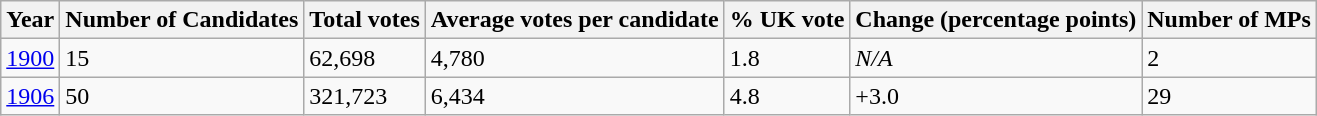<table class="wikitable sortable">
<tr>
<th>Year</th>
<th>Number of Candidates</th>
<th>Total votes</th>
<th>Average votes per candidate</th>
<th>% UK vote</th>
<th>Change (percentage points)</th>
<th>Number of MPs</th>
</tr>
<tr>
<td><a href='#'>1900</a></td>
<td>15</td>
<td>62,698</td>
<td>4,780</td>
<td>1.8</td>
<td><em>N/A</em></td>
<td>2</td>
</tr>
<tr>
<td><a href='#'>1906</a></td>
<td>50</td>
<td>321,723</td>
<td>6,434</td>
<td>4.8</td>
<td>+3.0</td>
<td>29</td>
</tr>
</table>
